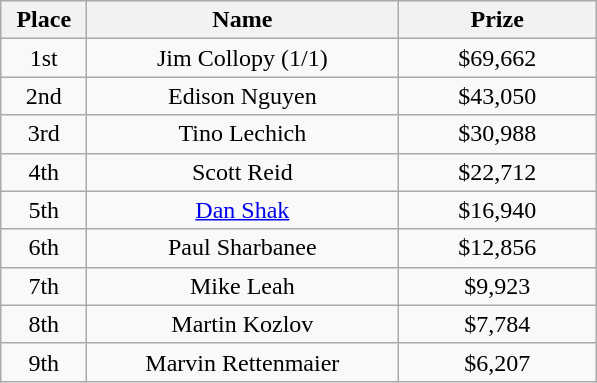<table class="wikitable">
<tr>
<th width="50">Place</th>
<th width="200">Name</th>
<th width="125">Prize</th>
</tr>
<tr>
<td align = "center">1st</td>
<td align = "center">Jim Collopy (1/1)</td>
<td align = "center">$69,662</td>
</tr>
<tr>
<td align = "center">2nd</td>
<td align = "center">Edison Nguyen</td>
<td align = "center">$43,050</td>
</tr>
<tr>
<td align = "center">3rd</td>
<td align = "center">Tino Lechich</td>
<td align = "center">$30,988</td>
</tr>
<tr>
<td align = "center">4th</td>
<td align = "center">Scott Reid</td>
<td align = "center">$22,712</td>
</tr>
<tr>
<td align = "center">5th</td>
<td align = "center"><a href='#'>Dan Shak</a></td>
<td align = "center">$16,940</td>
</tr>
<tr>
<td align = "center">6th</td>
<td align = "center">Paul Sharbanee</td>
<td align = "center">$12,856</td>
</tr>
<tr>
<td align = "center">7th</td>
<td align = "center">Mike Leah</td>
<td align = "center">$9,923</td>
</tr>
<tr>
<td align = "center">8th</td>
<td align = "center">Martin Kozlov</td>
<td align = "center">$7,784</td>
</tr>
<tr>
<td align = "center">9th</td>
<td align = "center">Marvin Rettenmaier</td>
<td align = "center">$6,207</td>
</tr>
</table>
